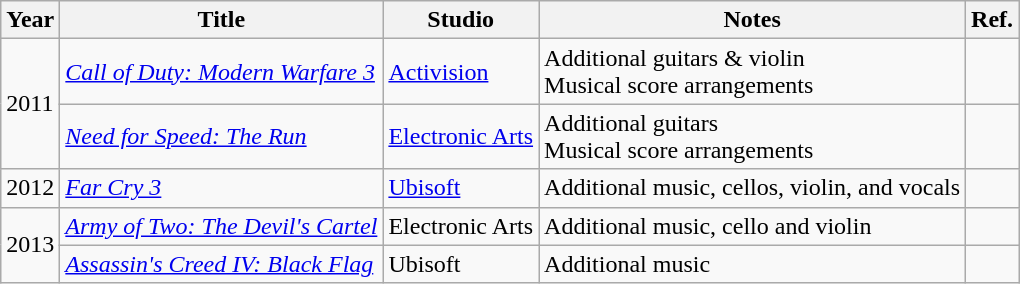<table class="wikitable plainrowheaders">
<tr>
<th>Year</th>
<th>Title</th>
<th>Studio</th>
<th>Notes</th>
<th>Ref.</th>
</tr>
<tr>
<td rowspan=2>2011</td>
<td><em><a href='#'>Call of Duty: Modern Warfare 3</a></em></td>
<td><a href='#'>Activision</a></td>
<td>Additional guitars & violin<br>Musical score arrangements</td>
<td></td>
</tr>
<tr>
<td><em><a href='#'>Need for Speed: The Run</a></em></td>
<td><a href='#'>Electronic Arts</a></td>
<td>Additional guitars<br>Musical score arrangements</td>
<td></td>
</tr>
<tr>
<td>2012</td>
<td><em><a href='#'>Far Cry 3</a></em></td>
<td><a href='#'>Ubisoft</a></td>
<td>Additional music, cellos, violin, and vocals</td>
<td></td>
</tr>
<tr>
<td rowspan=2>2013</td>
<td><em><a href='#'>Army of Two: The Devil's Cartel</a></em></td>
<td>Electronic Arts</td>
<td>Additional music, cello and violin</td>
<td></td>
</tr>
<tr>
<td><em><a href='#'>Assassin's Creed IV: Black Flag</a></em></td>
<td>Ubisoft</td>
<td>Additional music</td>
<td></td>
</tr>
</table>
